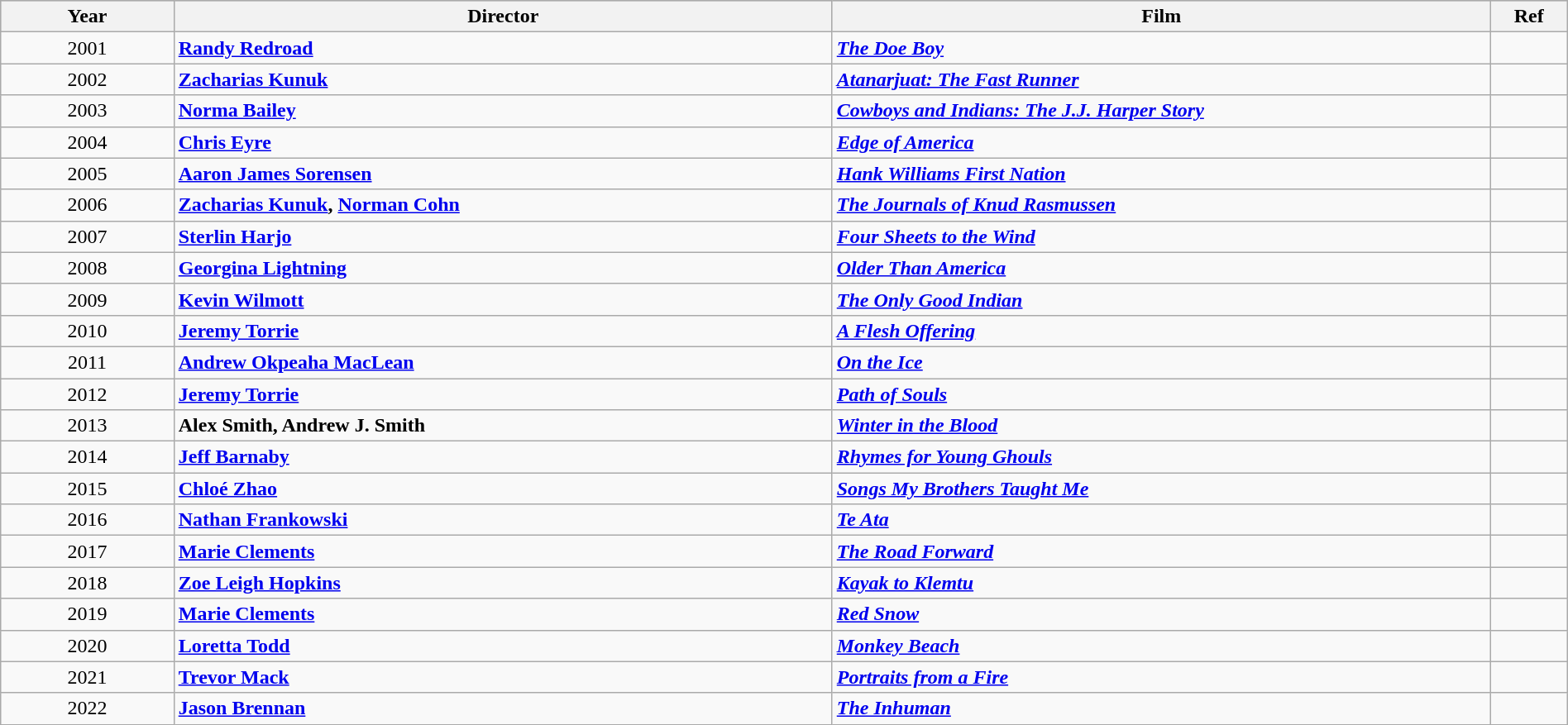<table class="wikitable" style="width:100%;">
<tr style="background:#bebebe;">
<th style="width:5%;">Year</th>
<th style="width:19%;">Director</th>
<th style="width:19%;">Film</th>
<th style="width:2%;">Ref</th>
</tr>
<tr>
<td style="text-align:center">2001</td>
<td><strong><a href='#'>Randy Redroad</a></strong></td>
<td><strong><em><a href='#'>The Doe Boy</a></em></strong></td>
<td></td>
</tr>
<tr>
<td style="text-align:center">2002</td>
<td><strong><a href='#'>Zacharias Kunuk</a></strong></td>
<td><strong><em><a href='#'>Atanarjuat: The Fast Runner</a></em></strong></td>
<td></td>
</tr>
<tr>
<td style="text-align:center">2003</td>
<td><strong><a href='#'>Norma Bailey</a></strong></td>
<td><strong><em><a href='#'>Cowboys and Indians: The J.J. Harper Story</a></em></strong></td>
<td></td>
</tr>
<tr>
<td style="text-align:center">2004</td>
<td><strong><a href='#'>Chris Eyre</a></strong></td>
<td><strong><em><a href='#'>Edge of America</a></em></strong></td>
<td></td>
</tr>
<tr>
<td style="text-align:center">2005</td>
<td><strong><a href='#'>Aaron James Sorensen</a></strong></td>
<td><strong><em><a href='#'>Hank Williams First Nation</a></em></strong></td>
<td></td>
</tr>
<tr>
<td style="text-align:center">2006</td>
<td><strong><a href='#'>Zacharias Kunuk</a>, <a href='#'>Norman Cohn</a></strong></td>
<td><strong><em><a href='#'>The Journals of Knud Rasmussen</a></em></strong></td>
<td></td>
</tr>
<tr>
<td style="text-align:center">2007</td>
<td><strong><a href='#'>Sterlin Harjo</a></strong></td>
<td><strong><em><a href='#'>Four Sheets to the Wind</a></em></strong></td>
<td></td>
</tr>
<tr>
<td style="text-align:center">2008</td>
<td><strong><a href='#'>Georgina Lightning</a></strong></td>
<td><strong><em><a href='#'>Older Than America</a></em></strong></td>
<td></td>
</tr>
<tr>
<td style="text-align:center">2009</td>
<td><strong><a href='#'>Kevin Wilmott</a></strong></td>
<td><strong><em><a href='#'>The Only Good Indian</a></em></strong></td>
<td></td>
</tr>
<tr>
<td style="text-align:center">2010</td>
<td><strong><a href='#'>Jeremy Torrie</a></strong></td>
<td><strong><em><a href='#'>A Flesh Offering</a></em></strong></td>
<td></td>
</tr>
<tr>
<td style="text-align:center">2011</td>
<td><strong><a href='#'>Andrew Okpeaha MacLean</a></strong></td>
<td><strong><em><a href='#'>On the Ice</a></em></strong></td>
<td></td>
</tr>
<tr>
<td style="text-align:center">2012</td>
<td><strong><a href='#'>Jeremy Torrie</a></strong></td>
<td><strong><em><a href='#'>Path of Souls</a></em></strong></td>
<td></td>
</tr>
<tr>
<td style="text-align:center">2013</td>
<td><strong>Alex Smith, Andrew J. Smith</strong></td>
<td><strong><em><a href='#'>Winter in the Blood</a></em></strong></td>
<td></td>
</tr>
<tr>
<td style="text-align:center">2014</td>
<td><strong><a href='#'>Jeff Barnaby</a></strong></td>
<td><strong><em><a href='#'>Rhymes for Young Ghouls</a></em></strong></td>
<td></td>
</tr>
<tr>
<td style="text-align:center">2015</td>
<td><strong><a href='#'>Chloé Zhao</a></strong></td>
<td><strong><em><a href='#'>Songs My Brothers Taught Me</a></em></strong></td>
<td></td>
</tr>
<tr>
<td style="text-align:center">2016</td>
<td><strong><a href='#'>Nathan Frankowski</a></strong></td>
<td><strong><em><a href='#'>Te Ata</a></em></strong></td>
<td></td>
</tr>
<tr>
<td style="text-align:center">2017</td>
<td><strong><a href='#'>Marie Clements</a></strong></td>
<td><strong><em><a href='#'>The Road Forward</a></em></strong></td>
<td></td>
</tr>
<tr>
<td style="text-align:center">2018</td>
<td><strong><a href='#'>Zoe Leigh Hopkins</a></strong></td>
<td><strong><em><a href='#'>Kayak to Klemtu</a></em></strong></td>
<td></td>
</tr>
<tr>
<td style="text-align:center">2019</td>
<td><strong><a href='#'>Marie Clements</a></strong></td>
<td><strong><em><a href='#'>Red Snow</a></em></strong></td>
<td></td>
</tr>
<tr>
<td style="text-align:center">2020</td>
<td><strong><a href='#'>Loretta Todd</a></strong></td>
<td><strong><em><a href='#'>Monkey Beach</a></em></strong></td>
<td></td>
</tr>
<tr>
<td style="text-align:center">2021</td>
<td><strong><a href='#'>Trevor Mack</a></strong></td>
<td><strong><em><a href='#'>Portraits from a Fire</a></em></strong></td>
<td></td>
</tr>
<tr>
<td style="text-align:center">2022</td>
<td><strong><a href='#'>Jason Brennan</a></strong></td>
<td><strong><em><a href='#'>The Inhuman</a></em></strong></td>
<td></td>
</tr>
</table>
